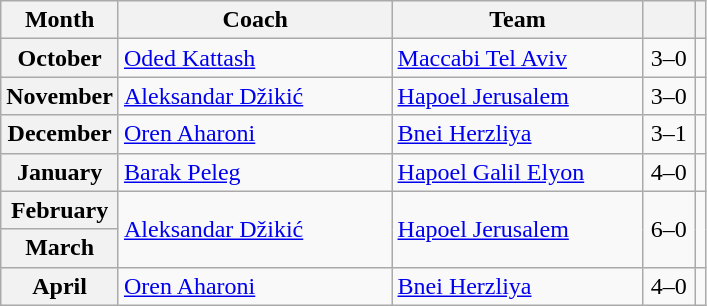<table class="wikitable" style="text-align: center;">
<tr>
<th>Month</th>
<th style="width:175px;">Coach</th>
<th style="width:160px;">Team</th>
<th style="width:27px;"></th>
<th></th>
</tr>
<tr>
<th>October</th>
<td align=left> <a href='#'>Oded Kattash</a></td>
<td align=left><a href='#'>Maccabi Tel Aviv</a></td>
<td>3–0</td>
<td></td>
</tr>
<tr>
<th>November</th>
<td align=left> <a href='#'>Aleksandar Džikić</a> </td>
<td align=left><a href='#'>Hapoel Jerusalem</a></td>
<td>3–0</td>
<td></td>
</tr>
<tr>
<th>December</th>
<td align=left> <a href='#'>Oren Aharoni</a> </td>
<td align=left><a href='#'>Bnei Herzliya</a></td>
<td>3–1</td>
<td></td>
</tr>
<tr>
<th>January</th>
<td align=left> <a href='#'>Barak Peleg</a></td>
<td align=left><a href='#'>Hapoel Galil Elyon</a></td>
<td>4–0</td>
<td></td>
</tr>
<tr>
<th>February</th>
<td rowspan="2" align=left> <a href='#'>Aleksandar Džikić</a> </td>
<td rowspan="2" align=left><a href='#'>Hapoel Jerusalem</a></td>
<td rowspan="2">6–0</td>
<td rowspan="2"></td>
</tr>
<tr>
<th>March</th>
</tr>
<tr>
<th>April</th>
<td align=left> <a href='#'>Oren Aharoni</a> </td>
<td align=left><a href='#'>Bnei Herzliya</a></td>
<td>4–0</td>
<td></td>
</tr>
</table>
